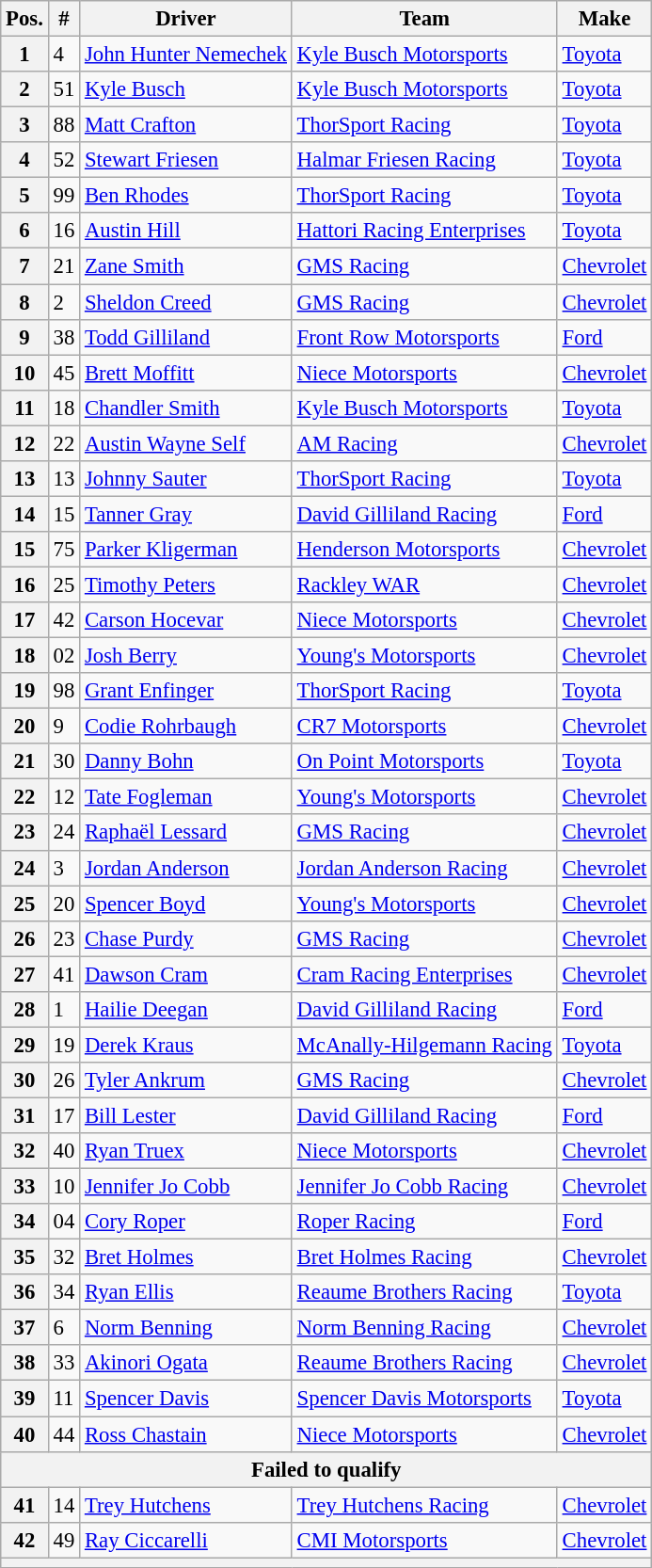<table class="wikitable" style="font-size: 95%;">
<tr>
<th>Pos.</th>
<th>#</th>
<th>Driver</th>
<th>Team</th>
<th>Make</th>
</tr>
<tr>
<th>1</th>
<td>4</td>
<td><a href='#'>John Hunter Nemechek</a></td>
<td><a href='#'>Kyle Busch Motorsports</a></td>
<td><a href='#'>Toyota</a></td>
</tr>
<tr>
<th>2</th>
<td>51</td>
<td><a href='#'>Kyle Busch</a></td>
<td><a href='#'>Kyle Busch Motorsports</a></td>
<td><a href='#'>Toyota</a></td>
</tr>
<tr>
<th>3</th>
<td>88</td>
<td><a href='#'>Matt Crafton</a></td>
<td><a href='#'>ThorSport Racing</a></td>
<td><a href='#'>Toyota</a></td>
</tr>
<tr>
<th>4</th>
<td>52</td>
<td><a href='#'>Stewart Friesen</a></td>
<td><a href='#'>Halmar Friesen Racing</a></td>
<td><a href='#'>Toyota</a></td>
</tr>
<tr>
<th>5</th>
<td>99</td>
<td><a href='#'>Ben Rhodes</a></td>
<td><a href='#'>ThorSport Racing</a></td>
<td><a href='#'>Toyota</a></td>
</tr>
<tr>
<th>6</th>
<td>16</td>
<td><a href='#'>Austin Hill</a></td>
<td><a href='#'>Hattori Racing Enterprises</a></td>
<td><a href='#'>Toyota</a></td>
</tr>
<tr>
<th>7</th>
<td>21</td>
<td><a href='#'>Zane Smith</a></td>
<td><a href='#'>GMS Racing</a></td>
<td><a href='#'>Chevrolet</a></td>
</tr>
<tr>
<th>8</th>
<td>2</td>
<td><a href='#'>Sheldon Creed</a></td>
<td><a href='#'>GMS Racing</a></td>
<td><a href='#'>Chevrolet</a></td>
</tr>
<tr>
<th>9</th>
<td>38</td>
<td><a href='#'>Todd Gilliland</a></td>
<td><a href='#'>Front Row Motorsports</a></td>
<td><a href='#'>Ford</a></td>
</tr>
<tr>
<th>10</th>
<td>45</td>
<td><a href='#'>Brett Moffitt</a></td>
<td><a href='#'>Niece Motorsports</a></td>
<td><a href='#'>Chevrolet</a></td>
</tr>
<tr>
<th>11</th>
<td>18</td>
<td><a href='#'>Chandler Smith</a></td>
<td><a href='#'>Kyle Busch Motorsports</a></td>
<td><a href='#'>Toyota</a></td>
</tr>
<tr>
<th>12</th>
<td>22</td>
<td><a href='#'>Austin Wayne Self</a></td>
<td><a href='#'>AM Racing</a></td>
<td><a href='#'>Chevrolet</a></td>
</tr>
<tr>
<th>13</th>
<td>13</td>
<td><a href='#'>Johnny Sauter</a></td>
<td><a href='#'>ThorSport Racing</a></td>
<td><a href='#'>Toyota</a></td>
</tr>
<tr>
<th>14</th>
<td>15</td>
<td><a href='#'>Tanner Gray</a></td>
<td><a href='#'>David Gilliland Racing</a></td>
<td><a href='#'>Ford</a></td>
</tr>
<tr>
<th>15</th>
<td>75</td>
<td><a href='#'>Parker Kligerman</a></td>
<td><a href='#'>Henderson Motorsports</a></td>
<td><a href='#'>Chevrolet</a></td>
</tr>
<tr>
<th>16</th>
<td>25</td>
<td><a href='#'>Timothy Peters</a></td>
<td><a href='#'>Rackley WAR</a></td>
<td><a href='#'>Chevrolet</a></td>
</tr>
<tr>
<th>17</th>
<td>42</td>
<td><a href='#'>Carson Hocevar</a></td>
<td><a href='#'>Niece Motorsports</a></td>
<td><a href='#'>Chevrolet</a></td>
</tr>
<tr>
<th>18</th>
<td>02</td>
<td><a href='#'>Josh Berry</a></td>
<td><a href='#'>Young's Motorsports</a></td>
<td><a href='#'>Chevrolet</a></td>
</tr>
<tr>
<th>19</th>
<td>98</td>
<td><a href='#'>Grant Enfinger</a></td>
<td><a href='#'>ThorSport Racing</a></td>
<td><a href='#'>Toyota</a></td>
</tr>
<tr>
<th>20</th>
<td>9</td>
<td><a href='#'>Codie Rohrbaugh</a></td>
<td><a href='#'>CR7 Motorsports</a></td>
<td><a href='#'>Chevrolet</a></td>
</tr>
<tr>
<th>21</th>
<td>30</td>
<td><a href='#'>Danny Bohn</a></td>
<td><a href='#'>On Point Motorsports</a></td>
<td><a href='#'>Toyota</a></td>
</tr>
<tr>
<th>22</th>
<td>12</td>
<td><a href='#'>Tate Fogleman</a></td>
<td><a href='#'>Young's Motorsports</a></td>
<td><a href='#'>Chevrolet</a></td>
</tr>
<tr>
<th>23</th>
<td>24</td>
<td><a href='#'>Raphaël Lessard</a></td>
<td><a href='#'>GMS Racing</a></td>
<td><a href='#'>Chevrolet</a></td>
</tr>
<tr>
<th>24</th>
<td>3</td>
<td><a href='#'>Jordan Anderson</a></td>
<td><a href='#'>Jordan Anderson Racing</a></td>
<td><a href='#'>Chevrolet</a></td>
</tr>
<tr>
<th>25</th>
<td>20</td>
<td><a href='#'>Spencer Boyd</a></td>
<td><a href='#'>Young's Motorsports</a></td>
<td><a href='#'>Chevrolet</a></td>
</tr>
<tr>
<th>26</th>
<td>23</td>
<td><a href='#'>Chase Purdy</a></td>
<td><a href='#'>GMS Racing</a></td>
<td><a href='#'>Chevrolet</a></td>
</tr>
<tr>
<th>27</th>
<td>41</td>
<td><a href='#'>Dawson Cram</a></td>
<td><a href='#'>Cram Racing Enterprises</a></td>
<td><a href='#'>Chevrolet</a></td>
</tr>
<tr>
<th>28</th>
<td>1</td>
<td><a href='#'>Hailie Deegan</a></td>
<td><a href='#'>David Gilliland Racing</a></td>
<td><a href='#'>Ford</a></td>
</tr>
<tr>
<th>29</th>
<td>19</td>
<td><a href='#'>Derek Kraus</a></td>
<td><a href='#'>McAnally-Hilgemann Racing</a></td>
<td><a href='#'>Toyota</a></td>
</tr>
<tr>
<th>30</th>
<td>26</td>
<td><a href='#'>Tyler Ankrum</a></td>
<td><a href='#'>GMS Racing</a></td>
<td><a href='#'>Chevrolet</a></td>
</tr>
<tr>
<th>31</th>
<td>17</td>
<td><a href='#'>Bill Lester</a></td>
<td><a href='#'>David Gilliland Racing</a></td>
<td><a href='#'>Ford</a></td>
</tr>
<tr>
<th>32</th>
<td>40</td>
<td><a href='#'>Ryan Truex</a></td>
<td><a href='#'>Niece Motorsports</a></td>
<td><a href='#'>Chevrolet</a></td>
</tr>
<tr>
<th>33</th>
<td>10</td>
<td><a href='#'>Jennifer Jo Cobb</a></td>
<td><a href='#'>Jennifer Jo Cobb Racing</a></td>
<td><a href='#'>Chevrolet</a></td>
</tr>
<tr>
<th>34</th>
<td>04</td>
<td><a href='#'>Cory Roper</a></td>
<td><a href='#'>Roper Racing</a></td>
<td><a href='#'>Ford</a></td>
</tr>
<tr>
<th>35</th>
<td>32</td>
<td><a href='#'>Bret Holmes</a></td>
<td><a href='#'>Bret Holmes Racing</a></td>
<td><a href='#'>Chevrolet</a></td>
</tr>
<tr>
<th>36</th>
<td>34</td>
<td><a href='#'>Ryan Ellis</a></td>
<td><a href='#'>Reaume Brothers Racing</a></td>
<td><a href='#'>Toyota</a></td>
</tr>
<tr>
<th>37</th>
<td>6</td>
<td><a href='#'>Norm Benning</a></td>
<td><a href='#'>Norm Benning Racing</a></td>
<td><a href='#'>Chevrolet</a></td>
</tr>
<tr>
<th>38</th>
<td>33</td>
<td><a href='#'>Akinori Ogata</a></td>
<td><a href='#'>Reaume Brothers Racing</a></td>
<td><a href='#'>Chevrolet</a></td>
</tr>
<tr>
<th>39</th>
<td>11</td>
<td><a href='#'>Spencer Davis</a></td>
<td><a href='#'>Spencer Davis Motorsports</a></td>
<td><a href='#'>Toyota</a></td>
</tr>
<tr>
<th>40</th>
<td>44</td>
<td><a href='#'>Ross Chastain</a></td>
<td><a href='#'>Niece Motorsports</a></td>
<td><a href='#'>Chevrolet</a></td>
</tr>
<tr>
<th colspan="5">Failed to qualify</th>
</tr>
<tr>
<th>41</th>
<td>14</td>
<td><a href='#'>Trey Hutchens</a></td>
<td><a href='#'>Trey Hutchens Racing</a></td>
<td><a href='#'>Chevrolet</a></td>
</tr>
<tr>
<th>42</th>
<td>49</td>
<td><a href='#'>Ray Ciccarelli</a></td>
<td><a href='#'>CMI Motorsports</a></td>
<td><a href='#'>Chevrolet</a></td>
</tr>
<tr>
<th colspan="5"></th>
</tr>
</table>
